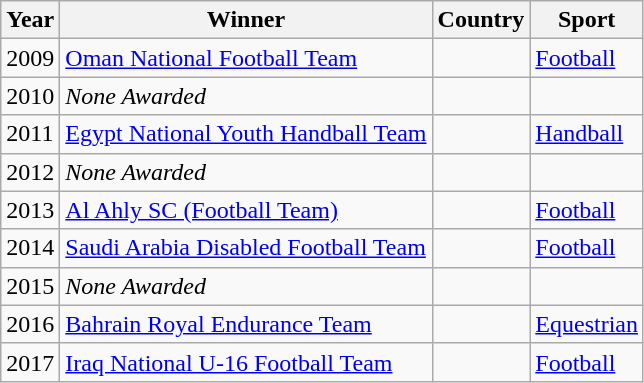<table class="wikitable">
<tr>
<th>Year</th>
<th>Winner</th>
<th>Country</th>
<th>Sport</th>
</tr>
<tr>
<td>2009</td>
<td><a href='#'>Oman National Football Team</a></td>
<td></td>
<td><a href='#'>Football</a></td>
</tr>
<tr>
<td>2010</td>
<td><em>None Awarded</em></td>
<td></td>
<td></td>
</tr>
<tr>
<td>2011</td>
<td><a href='#'>Egypt National Youth Handball Team</a></td>
<td></td>
<td><a href='#'>Handball</a></td>
</tr>
<tr>
<td>2012</td>
<td><em>None Awarded</em></td>
<td></td>
<td></td>
</tr>
<tr>
<td>2013</td>
<td><a href='#'>Al Ahly SC (Football Team)</a></td>
<td></td>
<td><a href='#'>Football</a></td>
</tr>
<tr>
<td>2014</td>
<td><a href='#'>Saudi Arabia Disabled Football Team</a></td>
<td></td>
<td><a href='#'>Football</a></td>
</tr>
<tr>
<td>2015</td>
<td><em>None Awarded</em></td>
<td></td>
<td></td>
</tr>
<tr>
<td>2016</td>
<td><a href='#'>Bahrain Royal Endurance Team</a></td>
<td></td>
<td><a href='#'>Equestrian</a></td>
</tr>
<tr>
<td>2017</td>
<td><a href='#'>Iraq National U-16 Football Team</a></td>
<td></td>
<td><a href='#'>Football</a></td>
</tr>
</table>
